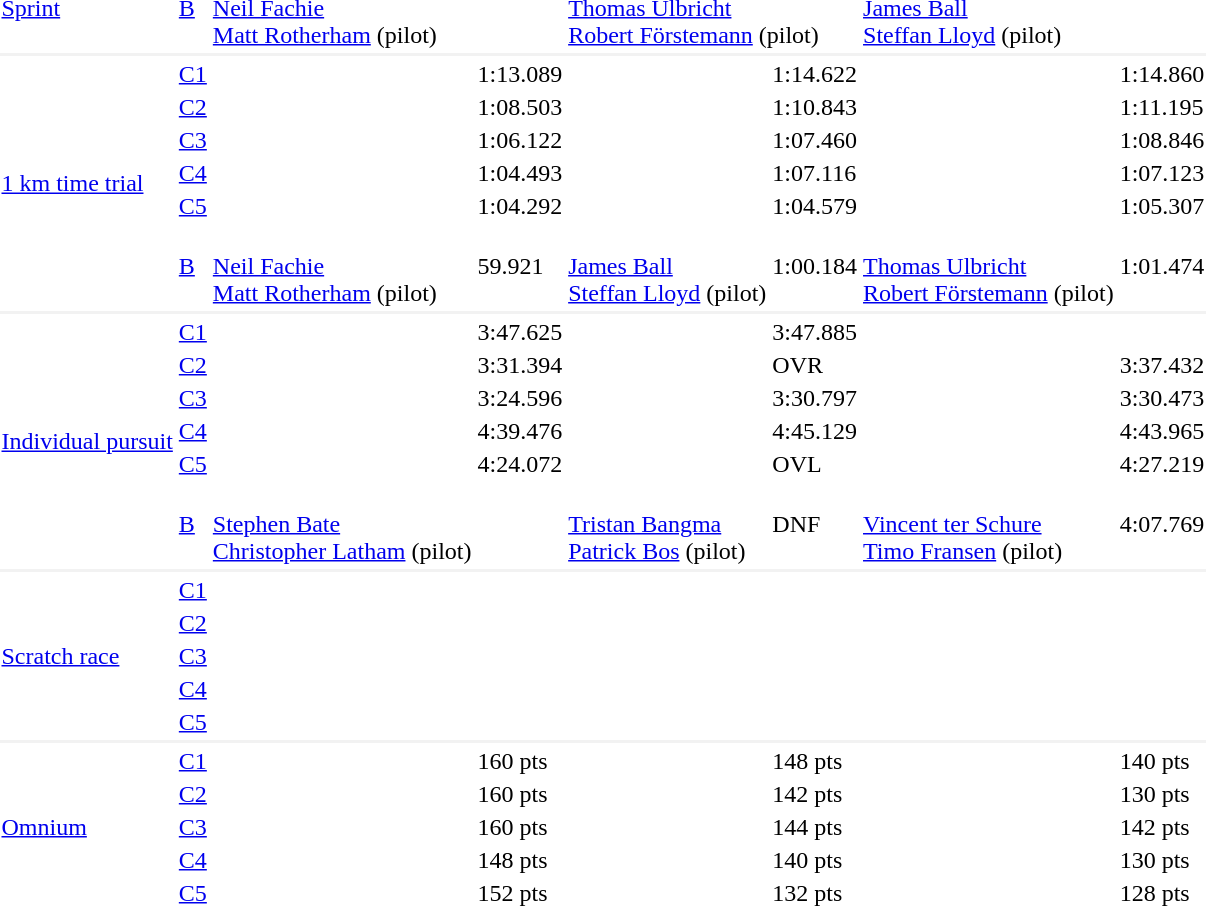<table>
<tr>
<td><a href='#'>Sprint</a></td>
<td><a href='#'>B</a></td>
<td colspan=2><br><a href='#'>Neil Fachie</a><br><a href='#'>Matt Rotherham</a> (pilot)</td>
<td colspan=2><br><a href='#'>Thomas Ulbricht</a><br><a href='#'>Robert Förstemann</a> (pilot)</td>
<td colspan=2><br><a href='#'>James Ball</a><br><a href='#'>Steffan Lloyd</a> (pilot)</td>
</tr>
<tr>
<td colspan=8 bgcolor=#f2f2f2></td>
</tr>
<tr>
<td rowspan=6><a href='#'>1 km time trial</a></td>
<td><a href='#'>C1</a></td>
<td></td>
<td>1:13.089</td>
<td></td>
<td>1:14.622</td>
<td></td>
<td>1:14.860</td>
</tr>
<tr>
<td><a href='#'>C2</a></td>
<td></td>
<td>1:08.503</td>
<td></td>
<td>1:10.843</td>
<td></td>
<td>1:11.195</td>
</tr>
<tr>
<td><a href='#'>C3</a></td>
<td></td>
<td>1:06.122</td>
<td></td>
<td>1:07.460</td>
<td></td>
<td>1:08.846</td>
</tr>
<tr>
<td><a href='#'>C4</a></td>
<td></td>
<td>1:04.493</td>
<td></td>
<td>1:07.116</td>
<td></td>
<td>1:07.123</td>
</tr>
<tr>
<td><a href='#'>C5</a></td>
<td></td>
<td>1:04.292</td>
<td></td>
<td>1:04.579</td>
<td></td>
<td>1:05.307</td>
</tr>
<tr>
<td><a href='#'>B</a></td>
<td><br><a href='#'>Neil Fachie</a><br><a href='#'>Matt Rotherham</a> (pilot)</td>
<td>59.921</td>
<td><br><a href='#'>James Ball</a><br><a href='#'>Steffan Lloyd</a> (pilot)</td>
<td>1:00.184</td>
<td><br><a href='#'>Thomas Ulbricht</a><br><a href='#'>Robert Förstemann</a> (pilot)</td>
<td>1:01.474</td>
</tr>
<tr>
<td colspan=8 bgcolor=#f2f2f2></td>
</tr>
<tr>
<td rowspan=6><a href='#'>Individual pursuit</a></td>
<td><a href='#'>C1</a></td>
<td></td>
<td>3:47.625</td>
<td></td>
<td>3:47.885</td>
<td></td>
<td></td>
</tr>
<tr>
<td><a href='#'>C2</a></td>
<td></td>
<td>3:31.394</td>
<td></td>
<td>OVR</td>
<td></td>
<td>3:37.432</td>
</tr>
<tr>
<td><a href='#'>C3</a></td>
<td></td>
<td>3:24.596</td>
<td></td>
<td>3:30.797</td>
<td></td>
<td>3:30.473</td>
</tr>
<tr>
<td><a href='#'>C4</a></td>
<td></td>
<td>4:39.476</td>
<td></td>
<td>4:45.129</td>
<td></td>
<td>4:43.965</td>
</tr>
<tr>
<td><a href='#'>C5</a></td>
<td></td>
<td>4:24.072</td>
<td></td>
<td>OVL</td>
<td></td>
<td>4:27.219</td>
</tr>
<tr>
<td><a href='#'>B</a></td>
<td><br><a href='#'>Stephen Bate</a><br><a href='#'>Christopher Latham</a> (pilot)</td>
<td></td>
<td><br><a href='#'>Tristan Bangma</a><br><a href='#'>Patrick Bos</a> (pilot)</td>
<td>DNF</td>
<td><br><a href='#'>Vincent ter Schure</a><br><a href='#'>Timo Fransen</a> (pilot)</td>
<td>4:07.769</td>
</tr>
<tr>
<td colspan=8 bgcolor=#f2f2f2></td>
</tr>
<tr>
<td rowspan=5><a href='#'>Scratch race</a></td>
<td><a href='#'>C1</a></td>
<td colspan=2></td>
<td colspan=2></td>
<td colspan=2></td>
</tr>
<tr>
<td><a href='#'>C2</a></td>
<td colspan=2></td>
<td colspan=2></td>
<td colspan=2></td>
</tr>
<tr>
<td><a href='#'>C3</a></td>
<td colspan=2></td>
<td colspan=2></td>
<td colspan=2></td>
</tr>
<tr>
<td><a href='#'>C4</a></td>
<td colspan=2></td>
<td colspan=2></td>
<td colspan=2></td>
</tr>
<tr>
<td><a href='#'>C5</a></td>
<td colspan=2></td>
<td colspan=2></td>
<td colspan=2></td>
</tr>
<tr>
<td colspan=8 bgcolor=#f2f2f2></td>
</tr>
<tr>
<td rowspan=5><a href='#'>Omnium</a></td>
<td><a href='#'>C1</a></td>
<td></td>
<td>160 pts</td>
<td></td>
<td>148 pts</td>
<td></td>
<td>140 pts</td>
</tr>
<tr>
<td><a href='#'>C2</a></td>
<td></td>
<td>160 pts</td>
<td></td>
<td>142 pts</td>
<td></td>
<td>130 pts</td>
</tr>
<tr>
<td><a href='#'>C3</a></td>
<td></td>
<td>160 pts</td>
<td></td>
<td>144 pts</td>
<td></td>
<td>142 pts</td>
</tr>
<tr>
<td><a href='#'>C4</a></td>
<td></td>
<td>148 pts</td>
<td></td>
<td>140 pts</td>
<td></td>
<td>130 pts</td>
</tr>
<tr>
<td><a href='#'>C5</a></td>
<td></td>
<td>152 pts</td>
<td></td>
<td>132 pts</td>
<td></td>
<td>128 pts</td>
</tr>
</table>
